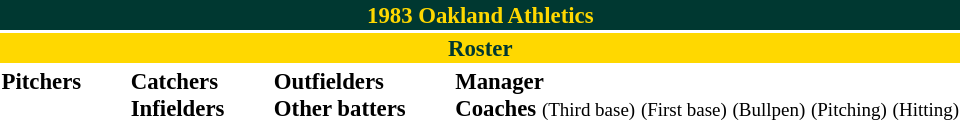<table class="toccolours" style="font-size: 95%;">
<tr>
<th colspan="10" style="background-color: #003831; color: #FFD800; text-align: center;">1983 Oakland Athletics</th>
</tr>
<tr>
<td colspan="10" style="background-color: #FFD800; color: #003831; text-align: center;"><strong>Roster</strong></td>
</tr>
<tr>
<td valign="top"><strong>Pitchers</strong><br>



















</td>
<td width="25px"></td>
<td valign="top"><strong>Catchers</strong><br>


<strong>Infielders</strong>










</td>
<td width="25px"></td>
<td valign="top"><strong>Outfielders</strong><br>





<strong>Other batters</strong>

</td>
<td width="25px"></td>
<td valign="top"><strong>Manager</strong><br>
<strong>Coaches</strong>
 <small>(Third base)</small>
 <small>(First base)</small>
 <small>(Bullpen)</small>
 <small>(Pitching)</small>
 <small>(Hitting)</small></td>
</tr>
</table>
